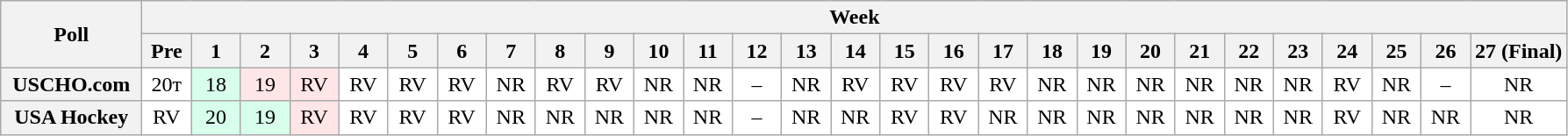<table class="wikitable" style="white-space:nowrap;">
<tr>
<th scope="col" width="100" rowspan="2">Poll</th>
<th colspan="28">Week</th>
</tr>
<tr>
<th scope="col" width="30">Pre</th>
<th scope="col" width="30">1</th>
<th scope="col" width="30">2</th>
<th scope="col" width="30">3</th>
<th scope="col" width="30">4</th>
<th scope="col" width="30">5</th>
<th scope="col" width="30">6</th>
<th scope="col" width="30">7</th>
<th scope="col" width="30">8</th>
<th scope="col" width="30">9</th>
<th scope="col" width="30">10</th>
<th scope="col" width="30">11</th>
<th scope="col" width="30">12</th>
<th scope="col" width="30">13</th>
<th scope="col" width="30">14</th>
<th scope="col" width="30">15</th>
<th scope="col" width="30">16</th>
<th scope="col" width="30">17</th>
<th scope="col" width="30">18</th>
<th scope="col" width="30">19</th>
<th scope="col" width="30">20</th>
<th scope="col" width="30">21</th>
<th scope="col" width="30">22</th>
<th scope="col" width="30">23</th>
<th scope="col" width="30">24</th>
<th scope="col" width="30">25</th>
<th scope="col" width="30">26</th>
<th scope="col" width="30">27 (Final)</th>
</tr>
<tr style="text-align:center;">
<th>USCHO.com</th>
<td bgcolor=FFFFFF>20т</td>
<td bgcolor=D8FFEB>18</td>
<td bgcolor=FFE6E6>19</td>
<td bgcolor=FFE6E6>RV</td>
<td bgcolor=FFFFFF>RV</td>
<td bgcolor=FFFFFF>RV</td>
<td bgcolor=FFFFFF>RV</td>
<td bgcolor=FFFFFF>NR</td>
<td bgcolor=FFFFFF>RV</td>
<td bgcolor=FFFFFF>RV</td>
<td bgcolor=FFFFFF>NR</td>
<td bgcolor=FFFFFF>NR</td>
<td bgcolor=FFFFFF>–</td>
<td bgcolor=FFFFFF>NR</td>
<td bgcolor=FFFFFF>RV</td>
<td bgcolor=FFFFFF>RV</td>
<td bgcolor=FFFFFF>RV</td>
<td bgcolor=FFFFFF>RV</td>
<td bgcolor=FFFFFF>NR</td>
<td bgcolor=FFFFFF>NR</td>
<td bgcolor=FFFFFF>NR</td>
<td bgcolor=FFFFFF>NR</td>
<td bgcolor=FFFFFF>NR</td>
<td bgcolor=FFFFFF>NR</td>
<td bgcolor=FFFFFF>RV</td>
<td bgcolor=FFFFFF>NR</td>
<td bgcolor=FFFFFF>–</td>
<td bgcolor=FFFFFF>NR</td>
</tr>
<tr style="text-align:center;">
<th>USA Hockey</th>
<td bgcolor=FFFFFF>RV</td>
<td bgcolor=D8FFEB>20</td>
<td bgcolor=D8FFEB>19</td>
<td bgcolor=FFE6E6>RV</td>
<td bgcolor=FFFFFF>RV</td>
<td bgcolor=FFFFFF>RV</td>
<td bgcolor=FFFFFF>RV</td>
<td bgcolor=FFFFFF>NR</td>
<td bgcolor=FFFFFF>NR</td>
<td bgcolor=FFFFFF>NR</td>
<td bgcolor=FFFFFF>NR</td>
<td bgcolor=FFFFFF>NR</td>
<td bgcolor=FFFFFF>–</td>
<td bgcolor=FFFFFF>NR</td>
<td bgcolor=FFFFFF>NR</td>
<td bgcolor=FFFFFF>RV</td>
<td bgcolor=FFFFFF>RV</td>
<td bgcolor=FFFFFF>NR</td>
<td bgcolor=FFFFFF>NR</td>
<td bgcolor=FFFFFF>NR</td>
<td bgcolor=FFFFFF>NR</td>
<td bgcolor=FFFFFF>NR</td>
<td bgcolor=FFFFFF>NR</td>
<td bgcolor=FFFFFF>NR</td>
<td bgcolor=FFFFFF>RV</td>
<td bgcolor=FFFFFF>NR</td>
<td bgcolor=FFFFFF>NR</td>
<td bgcolor=FFFFFF>NR</td>
</tr>
</table>
